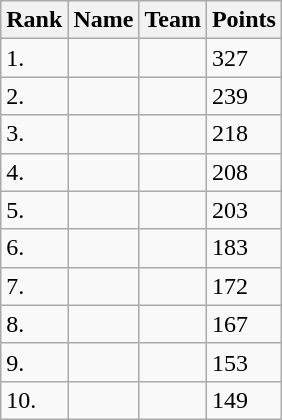<table class="wikitable sortable">
<tr>
<th>Rank</th>
<th>Name</th>
<th>Team</th>
<th>Points</th>
</tr>
<tr>
<td>1.</td>
<td></td>
<td></td>
<td>327</td>
</tr>
<tr>
<td>2.</td>
<td></td>
<td></td>
<td>239</td>
</tr>
<tr>
<td>3.</td>
<td></td>
<td></td>
<td>218</td>
</tr>
<tr>
<td>4.</td>
<td></td>
<td></td>
<td>208</td>
</tr>
<tr>
<td>5.</td>
<td></td>
<td></td>
<td>203</td>
</tr>
<tr>
<td>6.</td>
<td></td>
<td></td>
<td>183</td>
</tr>
<tr>
<td>7.</td>
<td></td>
<td></td>
<td>172</td>
</tr>
<tr>
<td>8.</td>
<td></td>
<td></td>
<td>167</td>
</tr>
<tr>
<td>9.</td>
<td></td>
<td></td>
<td>153</td>
</tr>
<tr>
<td>10.</td>
<td></td>
<td></td>
<td>149</td>
</tr>
</table>
